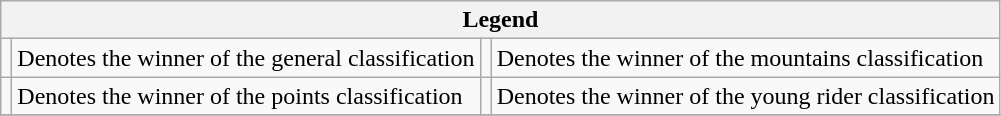<table class="wikitable">
<tr>
<th colspan="4">Legend</th>
</tr>
<tr>
<td></td>
<td>Denotes the winner of the general classification</td>
<td></td>
<td>Denotes the winner of the mountains classification</td>
</tr>
<tr>
<td></td>
<td>Denotes the winner of the points classification</td>
<td></td>
<td>Denotes the winner of the young rider classification</td>
</tr>
<tr>
</tr>
</table>
